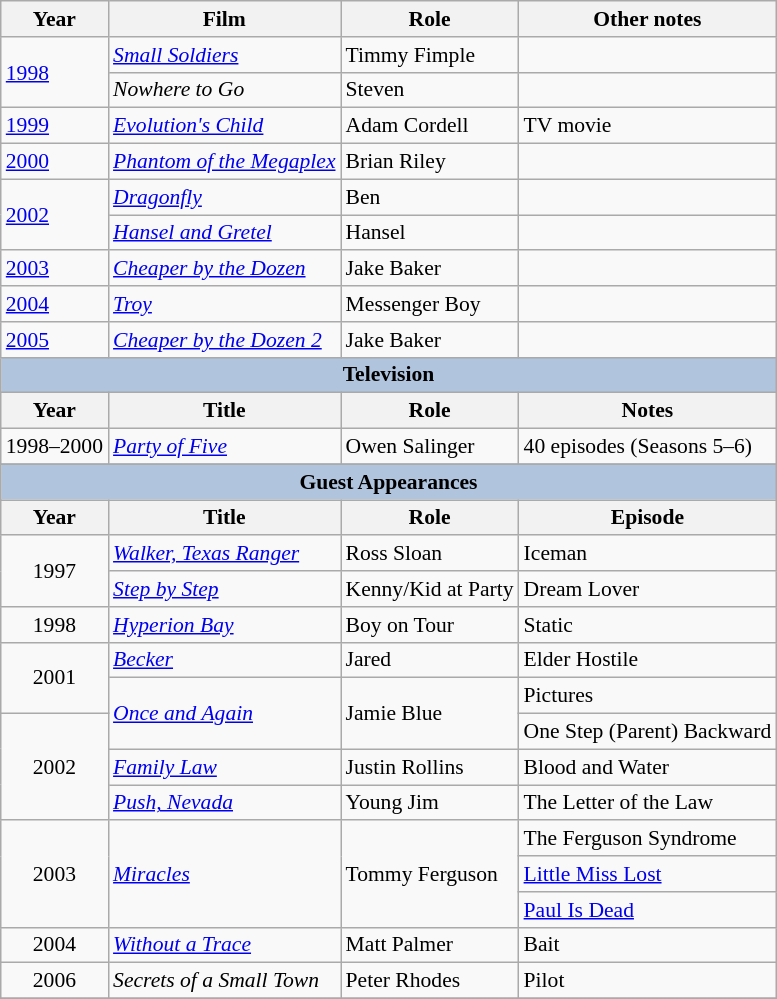<table class="wikitable" style="font-size: 90%;">
<tr>
<th>Year</th>
<th>Film</th>
<th>Role</th>
<th>Other notes</th>
</tr>
<tr>
<td rowspan="2"><a href='#'>1998</a></td>
<td><em><a href='#'>Small Soldiers</a></em></td>
<td>Timmy Fimple</td>
<td></td>
</tr>
<tr>
<td><em>Nowhere to Go</em></td>
<td>Steven</td>
<td></td>
</tr>
<tr>
<td><a href='#'>1999</a></td>
<td><em><a href='#'>Evolution's Child</a></em></td>
<td>Adam Cordell</td>
<td>TV movie</td>
</tr>
<tr>
<td><a href='#'>2000</a></td>
<td><em><a href='#'>Phantom of the Megaplex</a></em></td>
<td>Brian Riley</td>
<td></td>
</tr>
<tr>
<td rowspan="2"><a href='#'>2002</a></td>
<td><em> <a href='#'>Dragonfly</a> </em></td>
<td>Ben</td>
<td></td>
</tr>
<tr>
<td><em><a href='#'>Hansel and Gretel</a></em></td>
<td>Hansel</td>
<td></td>
</tr>
<tr>
<td><a href='#'>2003</a></td>
<td><em><a href='#'>Cheaper by the Dozen</a></em></td>
<td>Jake Baker</td>
<td></td>
</tr>
<tr>
<td><a href='#'>2004</a></td>
<td><em><a href='#'>Troy</a></em></td>
<td>Messenger Boy</td>
<td></td>
</tr>
<tr>
<td><a href='#'>2005</a></td>
<td><em><a href='#'>Cheaper by the Dozen 2</a></em></td>
<td>Jake Baker</td>
<td></td>
</tr>
<tr>
<th colspan="4" style="background: LightSteelBlue;">Television</th>
</tr>
<tr>
<th>Year</th>
<th>Title</th>
<th>Role</th>
<th>Notes</th>
</tr>
<tr>
<td rowspan="1" style="text-align:center;">1998–2000</td>
<td><em><a href='#'>Party of Five</a></em></td>
<td>Owen Salinger</td>
<td>40 episodes (Seasons 5–6)</td>
</tr>
<tr>
</tr>
<tr>
<th colspan="4" style="background: LightSteelBlue;">Guest Appearances</th>
</tr>
<tr>
<th>Year</th>
<th>Title</th>
<th>Role</th>
<th>Episode</th>
</tr>
<tr>
<td rowspan="2" style="text-align:center;">1997</td>
<td><em><a href='#'>Walker, Texas Ranger</a></em></td>
<td>Ross Sloan</td>
<td>Iceman</td>
</tr>
<tr>
<td><em><a href='#'>Step by Step</a></em></td>
<td>Kenny/Kid at Party</td>
<td>Dream Lover</td>
</tr>
<tr>
<td style="text-align:center;">1998</td>
<td><em><a href='#'>Hyperion Bay</a></em></td>
<td>Boy on Tour</td>
<td>Static</td>
</tr>
<tr>
<td rowspan="2" style="text-align:center;">2001</td>
<td><em><a href='#'>Becker</a></em></td>
<td>Jared</td>
<td>Elder Hostile</td>
</tr>
<tr>
<td rowspan="2"><em><a href='#'>Once and Again</a></em></td>
<td rowspan="2">Jamie Blue</td>
<td>Pictures</td>
</tr>
<tr>
<td rowspan="3" style="text-align:center;">2002</td>
<td>One Step (Parent) Backward</td>
</tr>
<tr>
<td><em><a href='#'>Family Law</a></em></td>
<td>Justin Rollins</td>
<td>Blood and Water</td>
</tr>
<tr>
<td><em><a href='#'>Push, Nevada</a></em></td>
<td>Young Jim</td>
<td>The Letter of the Law</td>
</tr>
<tr>
<td rowspan="3" style="text-align:center;">2003</td>
<td rowspan="3"><em><a href='#'>Miracles</a></em></td>
<td rowspan="3">Tommy Ferguson</td>
<td>The Ferguson Syndrome</td>
</tr>
<tr>
<td><a href='#'>Little Miss Lost</a></td>
</tr>
<tr>
<td><a href='#'>Paul Is Dead</a></td>
</tr>
<tr>
<td style="text-align:center;">2004</td>
<td><em><a href='#'>Without a Trace</a></em></td>
<td>Matt Palmer</td>
<td>Bait</td>
</tr>
<tr>
<td style="text-align:center;">2006</td>
<td><em>Secrets of a Small Town</em></td>
<td>Peter Rhodes</td>
<td>Pilot</td>
</tr>
<tr>
</tr>
</table>
